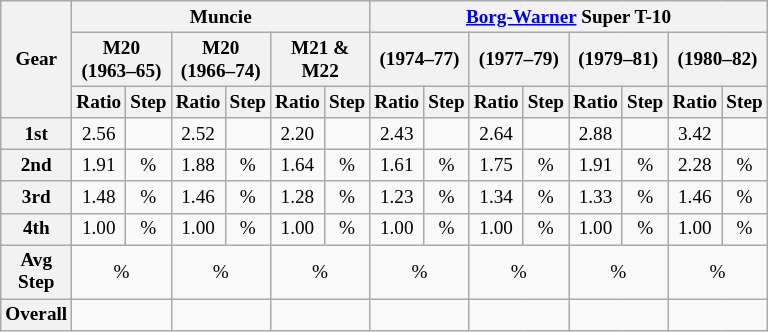<table class="wikitable floatright" style="text-align:center;font-size:80%;width:38em;">
<tr>
<th rowspan=3>Gear</th>
<th colspan=6>Muncie</th>
<th colspan=8><a href='#'>Borg-Warner</a> Super T-10</th>
</tr>
<tr>
<th colspan=2>M20<br>(1963–65)</th>
<th colspan=2>M20<br>(1966–74)</th>
<th colspan=2>M21 & M22</th>
<th colspan=2>(1974–77)</th>
<th colspan=2>(1977–79)</th>
<th colspan=2>(1979–81)</th>
<th colspan=2>(1980–82)</th>
</tr>
<tr>
<th>Ratio</th>
<th>Step</th>
<th>Ratio</th>
<th>Step</th>
<th>Ratio</th>
<th>Step</th>
<th>Ratio</th>
<th>Step</th>
<th>Ratio</th>
<th>Step</th>
<th>Ratio</th>
<th>Step</th>
<th>Ratio</th>
<th>Step</th>
</tr>
<tr>
<th>1st</th>
<td>2.56</td>
<td></td>
<td>2.52</td>
<td></td>
<td>2.20</td>
<td></td>
<td>2.43</td>
<td></td>
<td>2.64</td>
<td></td>
<td>2.88</td>
<td></td>
<td>3.42</td>
<td></td>
</tr>
<tr>
<th>2nd</th>
<td>1.91</td>
<td>%</td>
<td>1.88</td>
<td>%</td>
<td>1.64</td>
<td>%</td>
<td>1.61</td>
<td>%</td>
<td>1.75</td>
<td>%</td>
<td>1.91</td>
<td>%</td>
<td>2.28</td>
<td>%</td>
</tr>
<tr>
<th>3rd</th>
<td>1.48</td>
<td>%</td>
<td>1.46</td>
<td>%</td>
<td>1.28</td>
<td>%</td>
<td>1.23</td>
<td>%</td>
<td>1.34</td>
<td>%</td>
<td>1.33</td>
<td>%</td>
<td>1.46</td>
<td>%</td>
</tr>
<tr>
<th>4th</th>
<td>1.00</td>
<td>%</td>
<td>1.00</td>
<td>%</td>
<td>1.00</td>
<td>%</td>
<td>1.00</td>
<td>%</td>
<td>1.00</td>
<td>%</td>
<td>1.00</td>
<td>%</td>
<td>1.00</td>
<td>%</td>
</tr>
<tr>
<th>Avg Step</th>
<td colspan=2>%</td>
<td colspan=2>%</td>
<td colspan=2>%</td>
<td colspan=2>%</td>
<td colspan=2>%</td>
<td colspan=2>%</td>
<td colspan=2>%</td>
</tr>
<tr>
<th>Overall</th>
<td colspan=2></td>
<td colspan=2></td>
<td colspan=2></td>
<td colspan=2></td>
<td colspan=2></td>
<td colspan=2></td>
<td colspan=2></td>
</tr>
</table>
